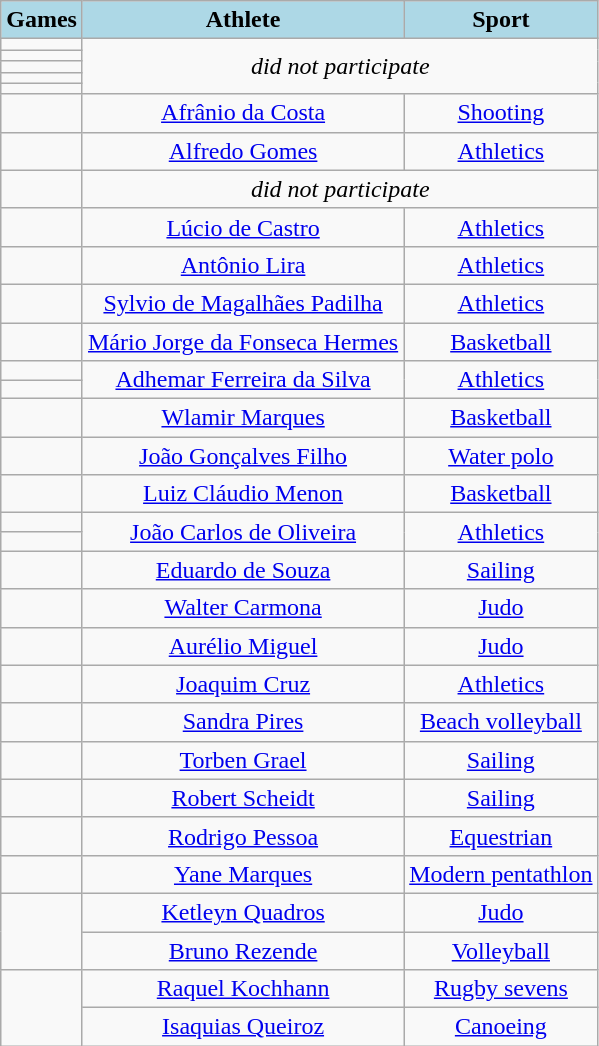<table class="wikitable" style="text-align:center">
<tr>
<th style="background-color:lightblue">Games</th>
<th style="background-color:lightblue">Athlete</th>
<th style="background-color:lightblue">Sport</th>
</tr>
<tr>
<td> </td>
<td rowspan="5"; colspan=2><em>did not participate</em></td>
</tr>
<tr>
<td> </td>
</tr>
<tr>
<td> </td>
</tr>
<tr>
<td> </td>
</tr>
<tr>
<td> </td>
</tr>
<tr>
<td> </td>
<td><a href='#'>Afrânio da Costa</a></td>
<td><a href='#'>Shooting</a></td>
</tr>
<tr>
<td> </td>
<td><a href='#'>Alfredo Gomes</a></td>
<td><a href='#'>Athletics</a></td>
</tr>
<tr>
<td> </td>
<td colspan=2><em>did not participate</em></td>
</tr>
<tr>
<td> </td>
<td><a href='#'>Lúcio de Castro</a></td>
<td><a href='#'>Athletics</a></td>
</tr>
<tr>
<td> </td>
<td><a href='#'>Antônio Lira</a></td>
<td><a href='#'>Athletics</a></td>
</tr>
<tr>
<td> </td>
<td><a href='#'>Sylvio de Magalhães Padilha</a></td>
<td><a href='#'>Athletics</a></td>
</tr>
<tr>
<td> </td>
<td><a href='#'>Mário Jorge da Fonseca Hermes</a></td>
<td><a href='#'>Basketball</a></td>
</tr>
<tr>
<td> </td>
<td rowspan="2"><a href='#'>Adhemar Ferreira da Silva</a></td>
<td rowspan="2"><a href='#'>Athletics</a></td>
</tr>
<tr>
<td> </td>
</tr>
<tr>
<td> </td>
<td><a href='#'>Wlamir Marques</a></td>
<td><a href='#'>Basketball</a></td>
</tr>
<tr>
<td> </td>
<td><a href='#'>João Gonçalves Filho</a></td>
<td><a href='#'>Water polo</a></td>
</tr>
<tr>
<td> </td>
<td><a href='#'>Luiz Cláudio Menon</a></td>
<td><a href='#'>Basketball</a></td>
</tr>
<tr>
<td> </td>
<td rowspan="2"><a href='#'>João Carlos de Oliveira</a></td>
<td rowspan="2"><a href='#'>Athletics</a></td>
</tr>
<tr>
<td> </td>
</tr>
<tr>
<td> </td>
<td><a href='#'>Eduardo de Souza</a></td>
<td><a href='#'>Sailing</a></td>
</tr>
<tr>
<td> </td>
<td><a href='#'>Walter Carmona</a></td>
<td><a href='#'>Judo</a></td>
</tr>
<tr>
<td> </td>
<td><a href='#'>Aurélio Miguel</a></td>
<td><a href='#'>Judo</a></td>
</tr>
<tr>
<td> </td>
<td><a href='#'>Joaquim Cruz</a></td>
<td><a href='#'>Athletics</a></td>
</tr>
<tr>
<td> </td>
<td><a href='#'>Sandra Pires</a></td>
<td><a href='#'>Beach volleyball</a></td>
</tr>
<tr>
<td> </td>
<td><a href='#'>Torben Grael</a></td>
<td><a href='#'>Sailing</a></td>
</tr>
<tr>
<td> </td>
<td><a href='#'>Robert Scheidt</a></td>
<td><a href='#'>Sailing</a></td>
</tr>
<tr>
<td> </td>
<td><a href='#'>Rodrigo Pessoa</a></td>
<td><a href='#'>Equestrian</a></td>
</tr>
<tr>
<td> </td>
<td><a href='#'>Yane Marques</a></td>
<td><a href='#'>Modern pentathlon</a></td>
</tr>
<tr>
<td rowspan=2> </td>
<td><a href='#'>Ketleyn Quadros</a></td>
<td><a href='#'>Judo</a></td>
</tr>
<tr>
<td><a href='#'>Bruno Rezende</a></td>
<td><a href='#'>Volleyball</a></td>
</tr>
<tr>
<td rowspan=2> </td>
<td><a href='#'>Raquel Kochhann</a></td>
<td><a href='#'>Rugby sevens</a></td>
</tr>
<tr>
<td><a href='#'>Isaquias Queiroz</a></td>
<td><a href='#'>Canoeing</a></td>
</tr>
</table>
